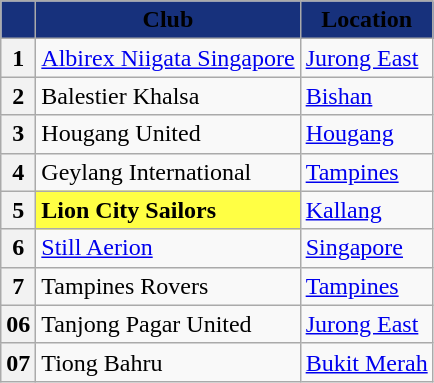<table class="wikitable sortable" style="text-align:left">
<tr>
<th style="background:#17317c;"></th>
<th style="background:#17317c;"><span>Club</span></th>
<th style="background:#17317c;"><span>Location</span></th>
</tr>
<tr>
<th>1</th>
<td><a href='#'>Albirex Niigata Singapore</a></td>
<td><a href='#'>Jurong East</a></td>
</tr>
<tr>
<th>2</th>
<td>Balestier Khalsa</td>
<td><a href='#'>Bishan</a></td>
</tr>
<tr>
<th>3</th>
<td>Hougang United</td>
<td><a href='#'>Hougang</a></td>
</tr>
<tr>
<th>4</th>
<td>Geylang International</td>
<td><a href='#'>Tampines</a></td>
</tr>
<tr>
<th>5</th>
<td bgcolor=#ffff44><strong>Lion City Sailors</strong></td>
<td><a href='#'>Kallang</a></td>
</tr>
<tr>
<th>6</th>
<td><a href='#'>Still Aerion</a></td>
<td><a href='#'>Singapore</a></td>
</tr>
<tr>
<th>7</th>
<td>Tampines Rovers</td>
<td><a href='#'>Tampines</a></td>
</tr>
<tr>
<th>06</th>
<td>Tanjong Pagar United</td>
<td><a href='#'>Jurong East</a></td>
</tr>
<tr>
<th>07</th>
<td>Tiong Bahru</td>
<td><a href='#'>Bukit Merah</a></td>
</tr>
</table>
